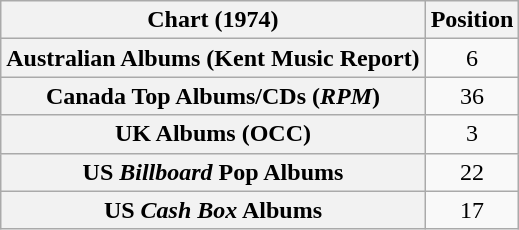<table class="wikitable sortable plainrowheaders" style="text-align:center;">
<tr>
<th scope="col">Chart (1974)</th>
<th scope="col">Position</th>
</tr>
<tr>
<th scope="row">Australian Albums (Kent Music Report)</th>
<td style="text-align:center;">6</td>
</tr>
<tr>
<th scope="row">Canada Top Albums/CDs (<em>RPM</em>)</th>
<td style="text-align:center;">36</td>
</tr>
<tr>
<th scope="row">UK Albums (OCC)</th>
<td style="text-align:center;">3</td>
</tr>
<tr>
<th scope="row">US <em>Billboard</em> Pop Albums</th>
<td style="text-align:center;">22</td>
</tr>
<tr>
<th scope="row">US <em>Cash Box</em> Albums</th>
<td style="text-align:center;">17</td>
</tr>
</table>
